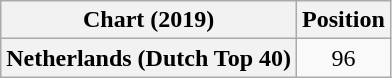<table class="wikitable plainrowheaders" style="text-align:center">
<tr>
<th>Chart (2019)</th>
<th>Position</th>
</tr>
<tr>
<th scope="row">Netherlands (Dutch Top 40)</th>
<td>96</td>
</tr>
</table>
